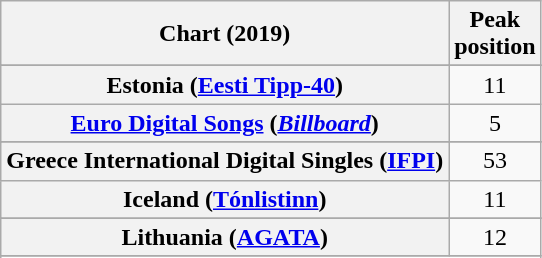<table class="wikitable sortable plainrowheaders" style="text-align:center">
<tr>
<th scope="col">Chart (2019)</th>
<th scope="col">Peak<br>position</th>
</tr>
<tr>
</tr>
<tr>
<th scope="row">Estonia (<a href='#'>Eesti Tipp-40</a>)</th>
<td>11</td>
</tr>
<tr>
<th scope="row"><a href='#'>Euro Digital Songs</a> (<em><a href='#'>Billboard</a></em>)</th>
<td>5</td>
</tr>
<tr>
</tr>
<tr>
<th scope="row">Greece International Digital Singles (<a href='#'>IFPI</a>)</th>
<td>53</td>
</tr>
<tr>
<th scope="row">Iceland (<a href='#'>Tónlistinn</a>)</th>
<td>11</td>
</tr>
<tr>
</tr>
<tr>
<th scope="row">Lithuania (<a href='#'>AGATA</a>)</th>
<td>12</td>
</tr>
<tr>
</tr>
<tr>
</tr>
<tr>
</tr>
<tr>
</tr>
<tr>
</tr>
<tr>
</tr>
<tr>
</tr>
<tr>
</tr>
</table>
